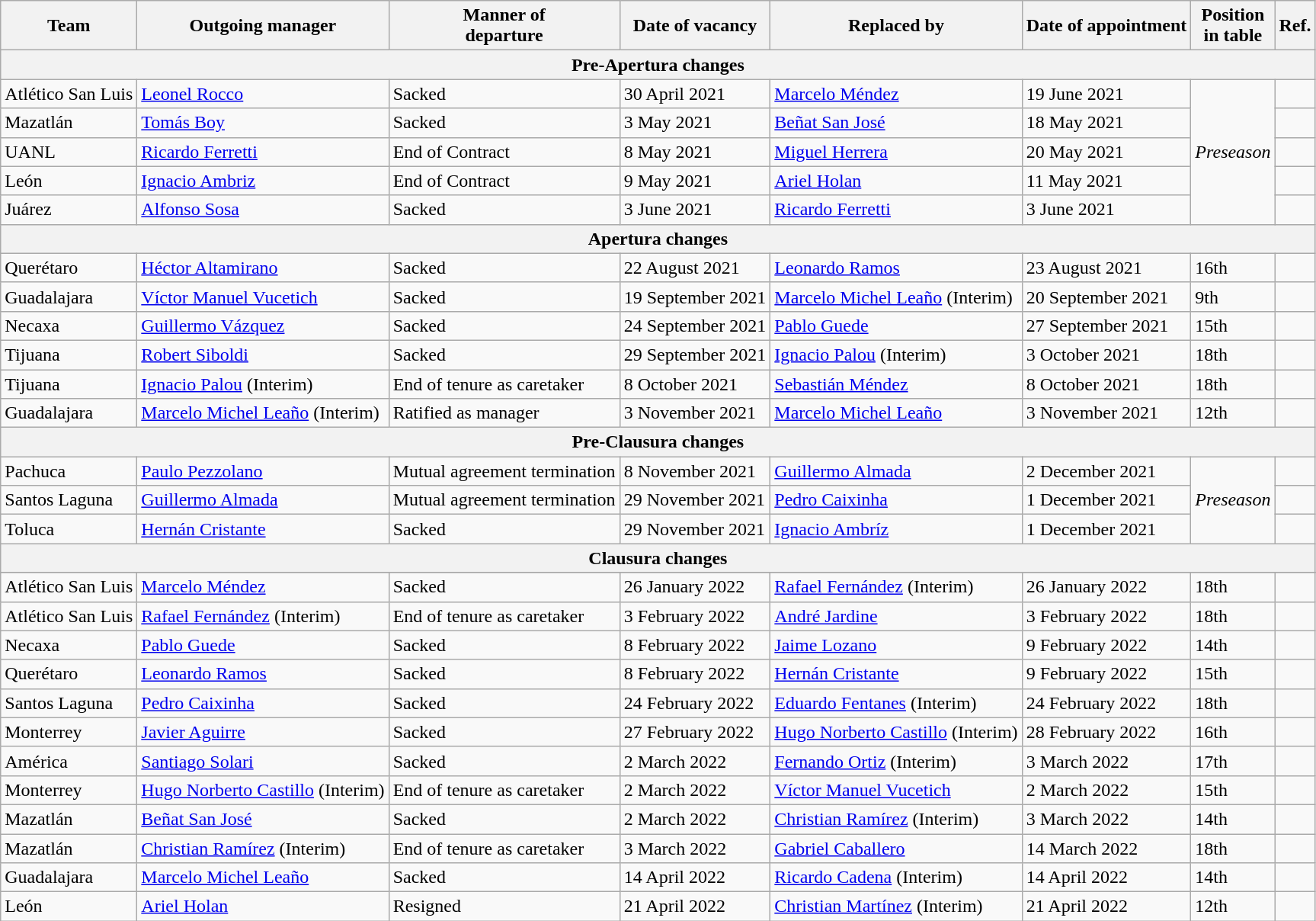<table class="wikitable sortable">
<tr>
<th>Team</th>
<th>Outgoing manager</th>
<th>Manner of <br> departure</th>
<th>Date of vacancy</th>
<th>Replaced by</th>
<th>Date of appointment</th>
<th>Position <br> in table</th>
<th>Ref.</th>
</tr>
<tr>
<th colspan=9>Pre-Apertura changes</th>
</tr>
<tr>
<td>Atlético San Luis</td>
<td> <a href='#'>Leonel Rocco</a></td>
<td>Sacked</td>
<td>30 April 2021</td>
<td> <a href='#'>Marcelo Méndez</a></td>
<td>19 June 2021</td>
<td rowspan=5><em>Preseason</em></td>
<td></td>
</tr>
<tr>
<td>Mazatlán</td>
<td> <a href='#'>Tomás Boy</a></td>
<td>Sacked</td>
<td>3 May 2021</td>
<td> <a href='#'>Beñat San José</a></td>
<td>18 May 2021</td>
<td></td>
</tr>
<tr>
<td>UANL</td>
<td> <a href='#'>Ricardo Ferretti</a></td>
<td>End of Contract</td>
<td>8 May 2021</td>
<td> <a href='#'>Miguel Herrera</a></td>
<td>20 May 2021</td>
<td></td>
</tr>
<tr>
<td>León</td>
<td> <a href='#'>Ignacio Ambriz</a></td>
<td>End of Contract</td>
<td>9 May 2021</td>
<td> <a href='#'>Ariel Holan</a></td>
<td>11 May 2021</td>
<td></td>
</tr>
<tr>
<td>Juárez</td>
<td> <a href='#'>Alfonso Sosa</a></td>
<td>Sacked</td>
<td>3 June 2021</td>
<td> <a href='#'>Ricardo Ferretti</a></td>
<td>3 June 2021</td>
<td></td>
</tr>
<tr>
<th colspan=8>Apertura changes</th>
</tr>
<tr>
<td>Querétaro</td>
<td> <a href='#'>Héctor Altamirano</a></td>
<td>Sacked</td>
<td>22 August 2021</td>
<td> <a href='#'>Leonardo Ramos</a></td>
<td>23 August 2021</td>
<td>16th</td>
<td></td>
</tr>
<tr>
<td>Guadalajara</td>
<td> <a href='#'>Víctor Manuel Vucetich</a></td>
<td>Sacked</td>
<td>19 September 2021</td>
<td> <a href='#'>Marcelo Michel Leaño</a> (Interim)</td>
<td>20 September 2021</td>
<td>9th</td>
<td></td>
</tr>
<tr>
<td>Necaxa</td>
<td> <a href='#'>Guillermo Vázquez</a></td>
<td>Sacked</td>
<td>24 September 2021</td>
<td> <a href='#'>Pablo Guede</a></td>
<td>27 September 2021</td>
<td>15th</td>
<td></td>
</tr>
<tr>
<td>Tijuana</td>
<td> <a href='#'>Robert Siboldi</a></td>
<td>Sacked</td>
<td>29 September 2021</td>
<td> <a href='#'>Ignacio Palou</a> (Interim)</td>
<td>3 October 2021</td>
<td>18th</td>
<td></td>
</tr>
<tr>
<td>Tijuana</td>
<td> <a href='#'>Ignacio Palou</a> (Interim)</td>
<td>End of tenure as caretaker</td>
<td>8 October 2021</td>
<td> <a href='#'>Sebastián Méndez</a></td>
<td>8 October 2021</td>
<td>18th</td>
<td></td>
</tr>
<tr>
<td>Guadalajara</td>
<td> <a href='#'>Marcelo Michel Leaño</a> (Interim)</td>
<td>Ratified as manager</td>
<td>3 November 2021</td>
<td> <a href='#'>Marcelo Michel Leaño</a></td>
<td>3 November 2021</td>
<td>12th</td>
<td></td>
</tr>
<tr>
<th colspan=8>Pre-Clausura changes</th>
</tr>
<tr>
<td>Pachuca</td>
<td> <a href='#'>Paulo Pezzolano</a></td>
<td>Mutual agreement termination</td>
<td>8 November 2021</td>
<td> <a href='#'>Guillermo Almada</a></td>
<td>2 December 2021</td>
<td rowspan=3><em>Preseason</em></td>
<td></td>
</tr>
<tr>
<td>Santos Laguna</td>
<td> <a href='#'>Guillermo Almada</a></td>
<td>Mutual agreement termination</td>
<td>29 November 2021</td>
<td> <a href='#'>Pedro Caixinha</a></td>
<td>1 December 2021</td>
<td></td>
</tr>
<tr>
<td>Toluca</td>
<td> <a href='#'>Hernán Cristante</a></td>
<td>Sacked</td>
<td>29 November 2021</td>
<td> <a href='#'>Ignacio Ambríz</a></td>
<td>1 December 2021</td>
<td></td>
</tr>
<tr>
<th colspan=8>Clausura changes</th>
</tr>
<tr>
</tr>
<tr>
<td>Atlético San Luis</td>
<td> <a href='#'>Marcelo Méndez</a></td>
<td>Sacked</td>
<td>26 January 2022</td>
<td> <a href='#'>Rafael Fernández</a> (Interim)</td>
<td>26 January 2022</td>
<td>18th</td>
<td></td>
</tr>
<tr>
<td>Atlético San Luis</td>
<td> <a href='#'>Rafael Fernández</a> (Interim)</td>
<td>End of tenure as caretaker</td>
<td>3 February 2022</td>
<td> <a href='#'>André Jardine</a></td>
<td>3 February 2022</td>
<td>18th</td>
<td></td>
</tr>
<tr>
<td>Necaxa</td>
<td> <a href='#'>Pablo Guede</a></td>
<td>Sacked</td>
<td>8 February 2022</td>
<td> <a href='#'>Jaime Lozano</a></td>
<td>9 February 2022</td>
<td>14th</td>
<td></td>
</tr>
<tr>
<td>Querétaro</td>
<td> <a href='#'>Leonardo Ramos</a></td>
<td>Sacked</td>
<td>8 February 2022</td>
<td> <a href='#'>Hernán Cristante</a></td>
<td>9 February 2022</td>
<td>15th</td>
<td></td>
</tr>
<tr>
<td>Santos Laguna</td>
<td> <a href='#'>Pedro Caixinha</a></td>
<td>Sacked</td>
<td>24 February 2022</td>
<td> <a href='#'>Eduardo Fentanes</a> (Interim)</td>
<td>24 February 2022</td>
<td>18th</td>
<td></td>
</tr>
<tr>
<td>Monterrey</td>
<td> <a href='#'>Javier Aguirre</a></td>
<td>Sacked</td>
<td>27 February 2022</td>
<td> <a href='#'>Hugo Norberto Castillo</a> (Interim)</td>
<td>28 February 2022</td>
<td>16th</td>
<td></td>
</tr>
<tr>
<td>América</td>
<td> <a href='#'>Santiago Solari</a></td>
<td>Sacked</td>
<td>2 March 2022</td>
<td> <a href='#'>Fernando Ortiz</a> (Interim)</td>
<td>3 March 2022</td>
<td>17th</td>
<td></td>
</tr>
<tr>
<td>Monterrey</td>
<td> <a href='#'>Hugo Norberto Castillo</a> (Interim)</td>
<td>End of tenure as caretaker</td>
<td>2 March 2022</td>
<td> <a href='#'>Víctor Manuel Vucetich</a></td>
<td>2 March 2022</td>
<td>15th</td>
<td></td>
</tr>
<tr>
<td>Mazatlán</td>
<td> <a href='#'>Beñat San José</a></td>
<td>Sacked</td>
<td>2 March 2022</td>
<td> <a href='#'>Christian Ramírez</a> (Interim)</td>
<td>3 March 2022</td>
<td>14th</td>
<td></td>
</tr>
<tr>
<td>Mazatlán</td>
<td> <a href='#'>Christian Ramírez</a> (Interim)</td>
<td>End of tenure as caretaker</td>
<td>3 March 2022</td>
<td> <a href='#'>Gabriel Caballero</a></td>
<td>14 March 2022</td>
<td>18th</td>
<td></td>
</tr>
<tr>
<td>Guadalajara</td>
<td> <a href='#'>Marcelo Michel Leaño</a></td>
<td>Sacked</td>
<td>14 April 2022</td>
<td> <a href='#'>Ricardo Cadena</a> (Interim)</td>
<td>14 April 2022</td>
<td>14th</td>
<td></td>
</tr>
<tr>
<td>León</td>
<td> <a href='#'>Ariel Holan</a></td>
<td>Resigned</td>
<td>21 April 2022</td>
<td> <a href='#'>Christian Martínez</a> (Interim)</td>
<td>21 April 2022</td>
<td>12th</td>
<td></td>
</tr>
</table>
